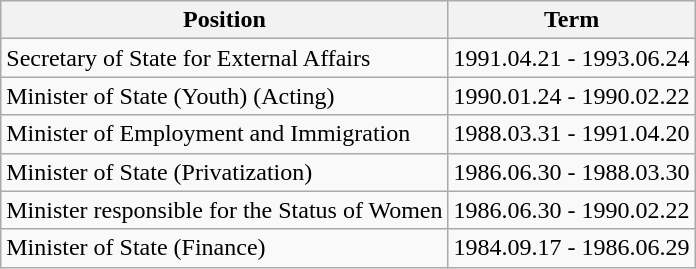<table class="wikitable">
<tr>
<th>Position</th>
<th>Term</th>
</tr>
<tr>
<td>Secretary of State for External Affairs</td>
<td>1991.04.21 - 1993.06.24</td>
</tr>
<tr>
<td>Minister of State (Youth) (Acting)</td>
<td>1990.01.24 - 1990.02.22</td>
</tr>
<tr>
<td>Minister of Employment and Immigration</td>
<td>1988.03.31 - 1991.04.20</td>
</tr>
<tr>
<td>Minister of State (Privatization)</td>
<td>1986.06.30 - 1988.03.30</td>
</tr>
<tr>
<td>Minister responsible for the Status of Women</td>
<td>1986.06.30 - 1990.02.22</td>
</tr>
<tr>
<td>Minister of State (Finance)</td>
<td>1984.09.17 - 1986.06.29</td>
</tr>
</table>
